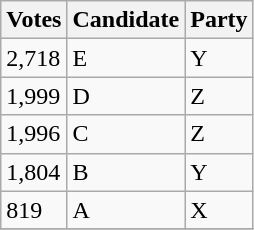<table class="wikitable" style="margin-left:1em; border-collapse:collapse;" align="center">
<tr>
<th>Votes</th>
<th>Candidate</th>
<th>Party</th>
</tr>
<tr>
<td>2,718</td>
<td>E</td>
<td>Y</td>
</tr>
<tr>
<td>1,999</td>
<td>D</td>
<td>Z</td>
</tr>
<tr>
<td>1,996</td>
<td>C</td>
<td>Z</td>
</tr>
<tr>
<td>1,804</td>
<td>B</td>
<td>Y</td>
</tr>
<tr>
<td>819</td>
<td>A</td>
<td>X</td>
</tr>
<tr>
</tr>
</table>
